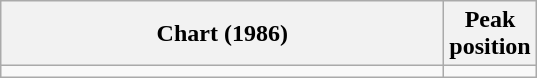<table class="wikitable">
<tr>
<th style="width:18em;">Chart (1986)</th>
<th>Peak<br>position</th>
</tr>
<tr>
<td></td>
</tr>
</table>
